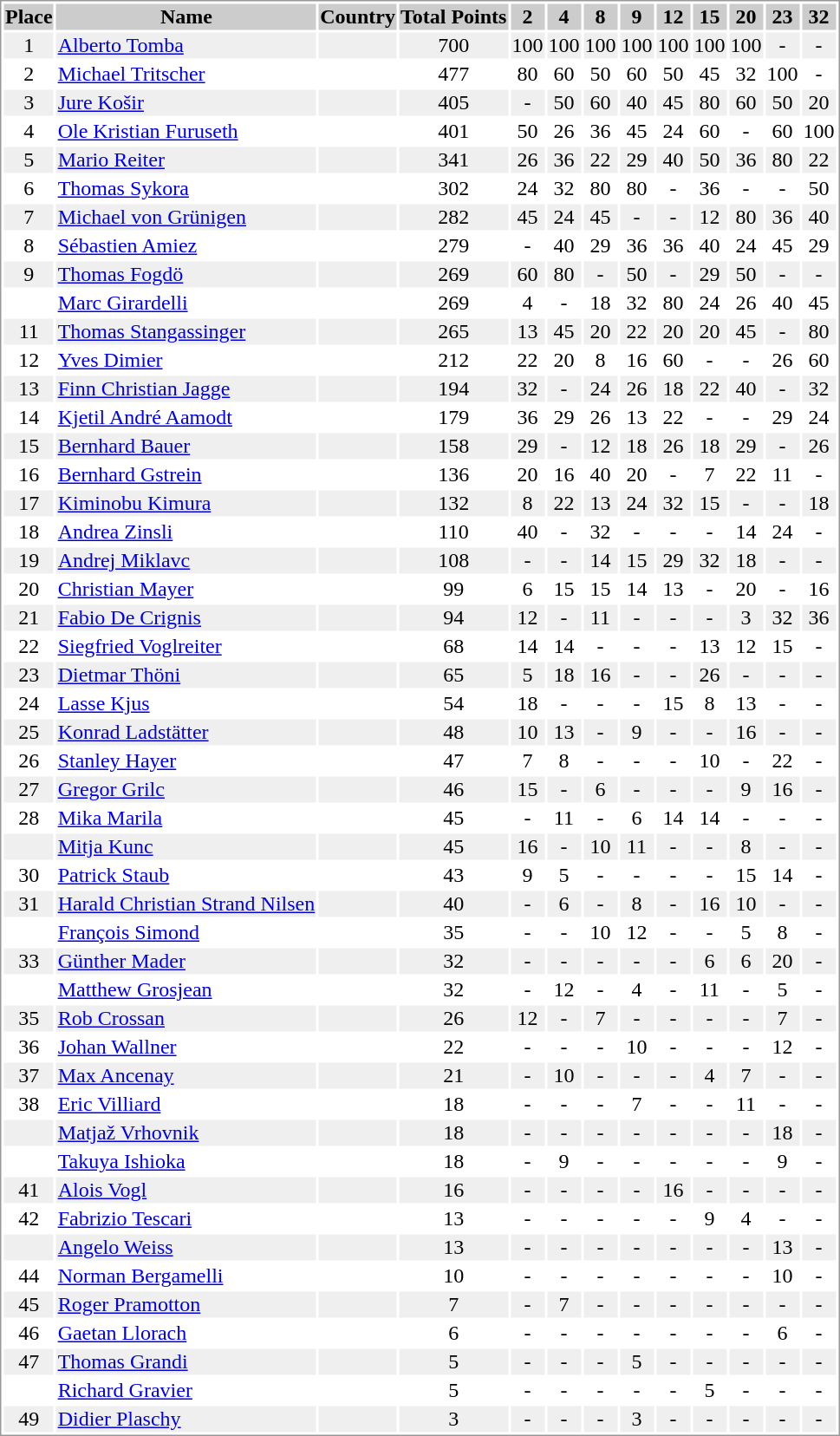<table border="0" style="border: 1px solid #999; background-color:#FFFFFF; text-align:center">
<tr align="center" bgcolor="#CCCCCC">
<th>Place</th>
<th>Name</th>
<th>Country</th>
<th>Total Points</th>
<th>2</th>
<th>4</th>
<th>8</th>
<th>9</th>
<th>12</th>
<th>15</th>
<th>20</th>
<th>23</th>
<th>32</th>
</tr>
<tr bgcolor="#EFEFEF">
<td>1</td>
<td align="left"><a href='#'>Alberto Tomba</a></td>
<td align="left"></td>
<td>700</td>
<td>100</td>
<td>100</td>
<td>100</td>
<td>100</td>
<td>100</td>
<td>100</td>
<td>100</td>
<td>-</td>
<td>-</td>
</tr>
<tr>
<td>2</td>
<td align="left"><a href='#'>Michael Tritscher</a></td>
<td align="left"></td>
<td>477</td>
<td>80</td>
<td>60</td>
<td>50</td>
<td>60</td>
<td>50</td>
<td>45</td>
<td>32</td>
<td>100</td>
<td>-</td>
</tr>
<tr bgcolor="#EFEFEF">
<td>3</td>
<td align="left"><a href='#'>Jure Košir</a></td>
<td align="left"></td>
<td>405</td>
<td>-</td>
<td>50</td>
<td>60</td>
<td>40</td>
<td>45</td>
<td>80</td>
<td>60</td>
<td>50</td>
<td>20</td>
</tr>
<tr>
<td>4</td>
<td align="left"><a href='#'>Ole Kristian Furuseth</a></td>
<td align="left"></td>
<td>401</td>
<td>50</td>
<td>26</td>
<td>36</td>
<td>45</td>
<td>24</td>
<td>60</td>
<td>-</td>
<td>60</td>
<td>100</td>
</tr>
<tr bgcolor="#EFEFEF">
<td>5</td>
<td align="left"><a href='#'>Mario Reiter</a></td>
<td align="left"></td>
<td>341</td>
<td>26</td>
<td>36</td>
<td>22</td>
<td>29</td>
<td>40</td>
<td>50</td>
<td>36</td>
<td>80</td>
<td>22</td>
</tr>
<tr>
<td>6</td>
<td align="left"><a href='#'>Thomas Sykora</a></td>
<td align="left"></td>
<td>302</td>
<td>24</td>
<td>32</td>
<td>80</td>
<td>80</td>
<td>-</td>
<td>36</td>
<td>-</td>
<td>-</td>
<td>50</td>
</tr>
<tr bgcolor="#EFEFEF">
<td>7</td>
<td align="left"><a href='#'>Michael von Grünigen</a></td>
<td align="left"></td>
<td>282</td>
<td>45</td>
<td>24</td>
<td>45</td>
<td>-</td>
<td>-</td>
<td>12</td>
<td>80</td>
<td>36</td>
<td>40</td>
</tr>
<tr>
<td>8</td>
<td align="left"><a href='#'>Sébastien Amiez</a></td>
<td align="left"></td>
<td>279</td>
<td>-</td>
<td>40</td>
<td>29</td>
<td>36</td>
<td>36</td>
<td>40</td>
<td>24</td>
<td>45</td>
<td>29</td>
</tr>
<tr bgcolor="#EFEFEF">
<td>9</td>
<td align="left"><a href='#'>Thomas Fogdö</a></td>
<td align="left"></td>
<td>269</td>
<td>60</td>
<td>80</td>
<td>-</td>
<td>50</td>
<td>-</td>
<td>29</td>
<td>50</td>
<td>-</td>
<td>-</td>
</tr>
<tr>
<td></td>
<td align="left"><a href='#'>Marc Girardelli</a></td>
<td align="left"></td>
<td>269</td>
<td>4</td>
<td>-</td>
<td>18</td>
<td>32</td>
<td>80</td>
<td>24</td>
<td>26</td>
<td>40</td>
<td>45</td>
</tr>
<tr bgcolor="#EFEFEF">
<td>11</td>
<td align="left"><a href='#'>Thomas Stangassinger</a></td>
<td align="left"></td>
<td>265</td>
<td>13</td>
<td>45</td>
<td>20</td>
<td>22</td>
<td>20</td>
<td>20</td>
<td>45</td>
<td>-</td>
<td>80</td>
</tr>
<tr>
<td>12</td>
<td align="left"><a href='#'>Yves Dimier</a></td>
<td align="left"></td>
<td>212</td>
<td>22</td>
<td>20</td>
<td>8</td>
<td>16</td>
<td>60</td>
<td>-</td>
<td>-</td>
<td>26</td>
<td>60</td>
</tr>
<tr bgcolor="#EFEFEF">
<td>13</td>
<td align="left"><a href='#'>Finn Christian Jagge</a></td>
<td align="left"></td>
<td>194</td>
<td>32</td>
<td>-</td>
<td>24</td>
<td>26</td>
<td>18</td>
<td>22</td>
<td>40</td>
<td>-</td>
<td>32</td>
</tr>
<tr>
<td>14</td>
<td align="left"><a href='#'>Kjetil André Aamodt</a></td>
<td align="left"></td>
<td>179</td>
<td>36</td>
<td>29</td>
<td>26</td>
<td>13</td>
<td>22</td>
<td>-</td>
<td>-</td>
<td>29</td>
<td>24</td>
</tr>
<tr bgcolor="#EFEFEF">
<td>15</td>
<td align="left"><a href='#'>Bernhard Bauer</a></td>
<td align="left"></td>
<td>158</td>
<td>29</td>
<td>-</td>
<td>12</td>
<td>18</td>
<td>26</td>
<td>18</td>
<td>29</td>
<td>-</td>
<td>26</td>
</tr>
<tr>
<td>16</td>
<td align="left"><a href='#'>Bernhard Gstrein</a></td>
<td align="left"></td>
<td>136</td>
<td>20</td>
<td>16</td>
<td>40</td>
<td>20</td>
<td>-</td>
<td>7</td>
<td>22</td>
<td>11</td>
<td>-</td>
</tr>
<tr bgcolor="#EFEFEF">
<td>17</td>
<td align="left"><a href='#'>Kiminobu Kimura</a></td>
<td align="left"></td>
<td>132</td>
<td>8</td>
<td>22</td>
<td>13</td>
<td>24</td>
<td>32</td>
<td>15</td>
<td>-</td>
<td>-</td>
<td>18</td>
</tr>
<tr>
<td>18</td>
<td align="left"><a href='#'>Andrea Zinsli</a></td>
<td align="left"></td>
<td>110</td>
<td>40</td>
<td>-</td>
<td>32</td>
<td>-</td>
<td>-</td>
<td>-</td>
<td>14</td>
<td>24</td>
<td>-</td>
</tr>
<tr bgcolor="#EFEFEF">
<td>19</td>
<td align="left"><a href='#'>Andrej Miklavc</a></td>
<td align="left"></td>
<td>108</td>
<td>-</td>
<td>-</td>
<td>14</td>
<td>15</td>
<td>29</td>
<td>32</td>
<td>18</td>
<td>-</td>
<td>-</td>
</tr>
<tr>
<td>20</td>
<td align="left"><a href='#'>Christian Mayer</a></td>
<td align="left"></td>
<td>99</td>
<td>6</td>
<td>15</td>
<td>15</td>
<td>14</td>
<td>13</td>
<td>-</td>
<td>20</td>
<td>-</td>
<td>16</td>
</tr>
<tr bgcolor="#EFEFEF">
<td>21</td>
<td align="left"><a href='#'>Fabio De Crignis</a></td>
<td align="left"></td>
<td>94</td>
<td>12</td>
<td>-</td>
<td>11</td>
<td>-</td>
<td>-</td>
<td>-</td>
<td>3</td>
<td>32</td>
<td>36</td>
</tr>
<tr>
<td>22</td>
<td align="left"><a href='#'>Siegfried Voglreiter</a></td>
<td align="left"></td>
<td>68</td>
<td>14</td>
<td>14</td>
<td>-</td>
<td>-</td>
<td>-</td>
<td>13</td>
<td>12</td>
<td>15</td>
<td>-</td>
</tr>
<tr bgcolor="#EFEFEF">
<td>23</td>
<td align="left"><a href='#'>Dietmar Thöni</a></td>
<td align="left"></td>
<td>65</td>
<td>5</td>
<td>18</td>
<td>16</td>
<td>-</td>
<td>-</td>
<td>26</td>
<td>-</td>
<td>-</td>
<td>-</td>
</tr>
<tr>
<td>24</td>
<td align="left"><a href='#'>Lasse Kjus</a></td>
<td align="left"></td>
<td>54</td>
<td>18</td>
<td>-</td>
<td>-</td>
<td>-</td>
<td>15</td>
<td>8</td>
<td>13</td>
<td>-</td>
<td>-</td>
</tr>
<tr bgcolor="#EFEFEF">
<td>25</td>
<td align="left"><a href='#'>Konrad Ladstätter</a></td>
<td align="left"></td>
<td>48</td>
<td>10</td>
<td>13</td>
<td>-</td>
<td>9</td>
<td>-</td>
<td>-</td>
<td>16</td>
<td>-</td>
<td>-</td>
</tr>
<tr>
<td>26</td>
<td align="left"><a href='#'>Stanley Hayer</a></td>
<td align="left"></td>
<td>47</td>
<td>7</td>
<td>8</td>
<td>-</td>
<td>-</td>
<td>-</td>
<td>10</td>
<td>-</td>
<td>22</td>
<td>-</td>
</tr>
<tr bgcolor="#EFEFEF">
<td>27</td>
<td align="left"><a href='#'>Gregor Grilc</a></td>
<td align="left"></td>
<td>46</td>
<td>15</td>
<td>-</td>
<td>6</td>
<td>-</td>
<td>-</td>
<td>-</td>
<td>9</td>
<td>16</td>
<td>-</td>
</tr>
<tr>
<td>28</td>
<td align="left"><a href='#'>Mika Marila</a></td>
<td align="left"></td>
<td>45</td>
<td>-</td>
<td>11</td>
<td>-</td>
<td>6</td>
<td>14</td>
<td>14</td>
<td>-</td>
<td>-</td>
<td>-</td>
</tr>
<tr bgcolor="#EFEFEF">
<td></td>
<td align="left"><a href='#'>Mitja Kunc</a></td>
<td align="left"></td>
<td>45</td>
<td>16</td>
<td>-</td>
<td>10</td>
<td>11</td>
<td>-</td>
<td>-</td>
<td>8</td>
<td>-</td>
<td>-</td>
</tr>
<tr>
<td>30</td>
<td align="left"><a href='#'>Patrick Staub</a></td>
<td align="left"></td>
<td>43</td>
<td>9</td>
<td>5</td>
<td>-</td>
<td>-</td>
<td>-</td>
<td>-</td>
<td>15</td>
<td>14</td>
<td>-</td>
</tr>
<tr bgcolor="#EFEFEF">
<td>31</td>
<td align="left"><a href='#'>Harald Christian Strand Nilsen</a></td>
<td align="left"></td>
<td>40</td>
<td>-</td>
<td>6</td>
<td>-</td>
<td>8</td>
<td>-</td>
<td>16</td>
<td>10</td>
<td>-</td>
<td>-</td>
</tr>
<tr>
<td></td>
<td align="left"><a href='#'>François Simond</a></td>
<td align="left"></td>
<td>35</td>
<td>-</td>
<td>-</td>
<td>10</td>
<td>12</td>
<td>-</td>
<td>-</td>
<td>5</td>
<td>8</td>
<td>-</td>
</tr>
<tr bgcolor="#EFEFEF">
<td>33</td>
<td align="left"><a href='#'>Günther Mader</a></td>
<td align="left"></td>
<td>32</td>
<td>-</td>
<td>-</td>
<td>-</td>
<td>-</td>
<td>-</td>
<td>6</td>
<td>6</td>
<td>20</td>
<td>-</td>
</tr>
<tr>
<td></td>
<td align="left"><a href='#'>Matthew Grosjean</a></td>
<td align="left"></td>
<td>32</td>
<td>-</td>
<td>12</td>
<td>-</td>
<td>4</td>
<td>-</td>
<td>11</td>
<td>-</td>
<td>5</td>
<td>-</td>
</tr>
<tr bgcolor="#EFEFEF">
<td>35</td>
<td align="left"><a href='#'>Rob Crossan</a></td>
<td align="left"></td>
<td>26</td>
<td>12</td>
<td>-</td>
<td>7</td>
<td>-</td>
<td>-</td>
<td>-</td>
<td>-</td>
<td>7</td>
<td>-</td>
</tr>
<tr>
<td>36</td>
<td align="left"><a href='#'>Johan Wallner</a></td>
<td align="left"></td>
<td>22</td>
<td>-</td>
<td>-</td>
<td>-</td>
<td>10</td>
<td>-</td>
<td>-</td>
<td>-</td>
<td>12</td>
<td>-</td>
</tr>
<tr bgcolor="#EFEFEF">
<td>37</td>
<td align="left"><a href='#'>Max Ancenay</a></td>
<td align="left"></td>
<td>21</td>
<td>-</td>
<td>10</td>
<td>-</td>
<td>-</td>
<td>-</td>
<td>4</td>
<td>7</td>
<td>-</td>
<td>-</td>
</tr>
<tr>
<td>38</td>
<td align="left"><a href='#'>Eric Villiard</a></td>
<td align="left"></td>
<td>18</td>
<td>-</td>
<td>-</td>
<td>-</td>
<td>7</td>
<td>-</td>
<td>-</td>
<td>11</td>
<td>-</td>
<td>-</td>
</tr>
<tr bgcolor="#EFEFEF">
<td></td>
<td align="left"><a href='#'>Matjaž Vrhovnik</a></td>
<td align="left"></td>
<td>18</td>
<td>-</td>
<td>-</td>
<td>-</td>
<td>-</td>
<td>-</td>
<td>-</td>
<td>-</td>
<td>18</td>
<td>-</td>
</tr>
<tr>
<td></td>
<td align="left"><a href='#'>Takuya Ishioka</a></td>
<td align="left"></td>
<td>18</td>
<td>-</td>
<td>9</td>
<td>-</td>
<td>-</td>
<td>-</td>
<td>-</td>
<td>-</td>
<td>9</td>
<td>-</td>
</tr>
<tr bgcolor="#EFEFEF">
<td>41</td>
<td align="left"><a href='#'>Alois Vogl</a></td>
<td align="left"></td>
<td>16</td>
<td>-</td>
<td>-</td>
<td>-</td>
<td>-</td>
<td>16</td>
<td>-</td>
<td>-</td>
<td>-</td>
<td>-</td>
</tr>
<tr>
<td>42</td>
<td align="left"><a href='#'>Fabrizio Tescari</a></td>
<td align="left"></td>
<td>13</td>
<td>-</td>
<td>-</td>
<td>-</td>
<td>-</td>
<td>-</td>
<td>9</td>
<td>4</td>
<td>-</td>
<td>-</td>
</tr>
<tr bgcolor="#EFEFEF">
<td></td>
<td align="left"><a href='#'>Angelo Weiss</a></td>
<td align="left"></td>
<td>13</td>
<td>-</td>
<td>-</td>
<td>-</td>
<td>-</td>
<td>-</td>
<td>-</td>
<td>-</td>
<td>13</td>
<td>-</td>
</tr>
<tr>
<td>44</td>
<td align="left"><a href='#'>Norman Bergamelli</a></td>
<td align="left"></td>
<td>10</td>
<td>-</td>
<td>-</td>
<td>-</td>
<td>-</td>
<td>-</td>
<td>-</td>
<td>-</td>
<td>10</td>
<td>-</td>
</tr>
<tr bgcolor="#EFEFEF">
<td>45</td>
<td align="left"><a href='#'>Roger Pramotton</a></td>
<td align="left"></td>
<td>7</td>
<td>-</td>
<td>7</td>
<td>-</td>
<td>-</td>
<td>-</td>
<td>-</td>
<td>-</td>
<td>-</td>
<td>-</td>
</tr>
<tr>
<td>46</td>
<td align="left"><a href='#'>Gaetan Llorach</a></td>
<td align="left"></td>
<td>6</td>
<td>-</td>
<td>-</td>
<td>-</td>
<td>-</td>
<td>-</td>
<td>-</td>
<td>-</td>
<td>6</td>
<td>-</td>
</tr>
<tr bgcolor="#EFEFEF">
<td>47</td>
<td align="left"><a href='#'>Thomas Grandi</a></td>
<td align="left"></td>
<td>5</td>
<td>-</td>
<td>-</td>
<td>-</td>
<td>5</td>
<td>-</td>
<td>-</td>
<td>-</td>
<td>-</td>
<td>-</td>
</tr>
<tr>
<td></td>
<td align="left"><a href='#'>Richard Gravier</a></td>
<td align="left"></td>
<td>5</td>
<td>-</td>
<td>-</td>
<td>-</td>
<td>-</td>
<td>-</td>
<td>5</td>
<td>-</td>
<td>-</td>
<td>-</td>
</tr>
<tr bgcolor="#EFEFEF">
<td>49</td>
<td align="left"><a href='#'>Didier Plaschy</a></td>
<td align="left"></td>
<td>3</td>
<td>-</td>
<td>-</td>
<td>-</td>
<td>3</td>
<td>-</td>
<td>-</td>
<td>-</td>
<td>-</td>
<td>-</td>
</tr>
</table>
